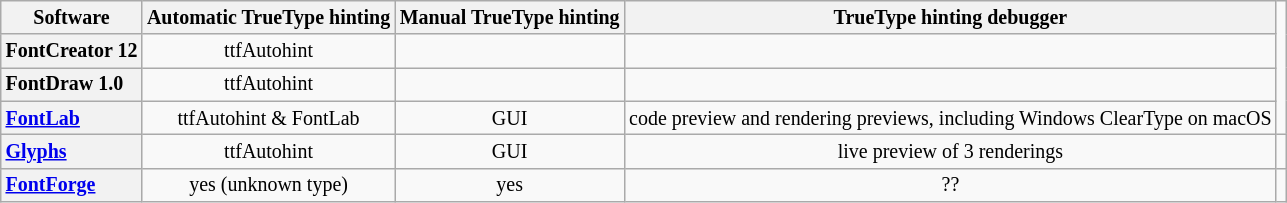<table class="wikitable sortable" style="font-size: smaller; text-align: center">
<tr>
<th>Software</th>
<th>Automatic TrueType hinting</th>
<th>Manual TrueType hinting</th>
<th>TrueType hinting debugger</th>
</tr>
<tr>
<th style="text-align:left">FontCreator 12</th>
<td>ttfAutohint</td>
<td></td>
<td></td>
</tr>
<tr>
<th style="text-align:left">FontDraw 1.0</th>
<td>ttfAutohint</td>
<td></td>
<td></td>
</tr>
<tr>
<th style="text-align:left"><a href='#'>FontLab</a></th>
<td>ttfAutohint & FontLab</td>
<td>GUI</td>
<td>code preview and rendering previews, including Windows ClearType on macOS</td>
</tr>
<tr>
<th style="text-align:left"><a href='#'>Glyphs</a></th>
<td>ttfAutohint</td>
<td>GUI</td>
<td>live preview of 3 renderings</td>
<td></td>
</tr>
<tr>
<th style="text-align:left"><a href='#'>FontForge</a></th>
<td>yes (unknown type)</td>
<td>yes</td>
<td>??</td>
</tr>
</table>
